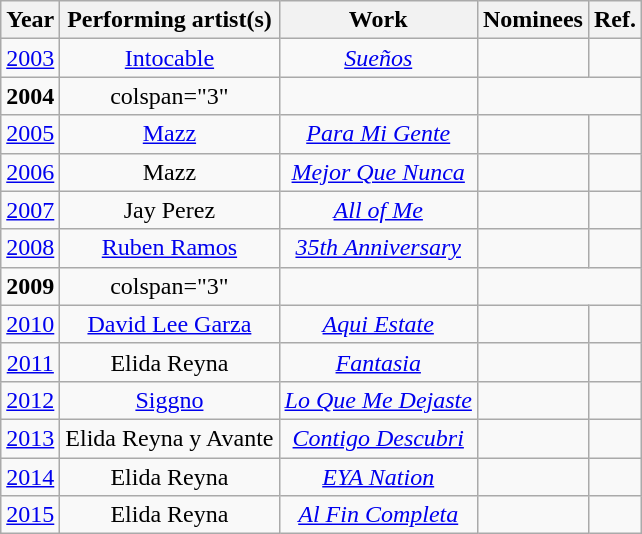<table class="wikitable sortable" style="text-align:center;">
<tr>
<th>Year</th>
<th>Performing artist(s)</th>
<th>Work</th>
<th class=unsortable>Nominees</th>
<th class=unsortable>Ref.</th>
</tr>
<tr>
<td><a href='#'>2003</a></td>
<td><a href='#'>Intocable</a></td>
<td><em><a href='#'>Sueños</a></em></td>
<td style="text-align:left;"></td>
<td></td>
</tr>
<tr>
<td><strong>2004</strong></td>
<td>colspan="3" </td>
<td></td>
</tr>
<tr>
<td><a href='#'>2005</a></td>
<td><a href='#'>Mazz</a></td>
<td><em><a href='#'>Para Mi Gente</a></em></td>
<td style="text-align:left;"></td>
<td></td>
</tr>
<tr>
<td><a href='#'>2006</a></td>
<td>Mazz</td>
<td><em><a href='#'>Mejor Que Nunca</a></em></td>
<td style="text-align:left;"></td>
<td></td>
</tr>
<tr>
<td><a href='#'>2007</a></td>
<td>Jay Perez</td>
<td><em><a href='#'>All of Me</a></em></td>
<td></td>
<td></td>
</tr>
<tr>
<td><a href='#'>2008</a></td>
<td><a href='#'>Ruben Ramos</a></td>
<td><em><a href='#'>35th Anniversary</a></em></td>
<td></td>
<td></td>
</tr>
<tr>
<td><strong>2009</strong></td>
<td>colspan="3" </td>
<td></td>
</tr>
<tr>
<td><a href='#'>2010</a></td>
<td><a href='#'>David Lee Garza</a></td>
<td><em><a href='#'>Aqui Estate</a></em></td>
<td style="text-align:left;"></td>
<td></td>
</tr>
<tr>
<td><a href='#'>2011</a></td>
<td>Elida Reyna</td>
<td><em><a href='#'>Fantasia</a></em></td>
<td style="text-align:left;"></td>
<td></td>
</tr>
<tr>
<td><a href='#'>2012</a></td>
<td><a href='#'>Siggno</a></td>
<td><em><a href='#'>Lo Que Me Dejaste</a></em></td>
<td style="text-align:left;"></td>
<td></td>
</tr>
<tr>
<td><a href='#'>2013</a></td>
<td>Elida Reyna y Avante</td>
<td><em><a href='#'>Contigo Descubri</a></em></td>
<td style="text-align:left;"></td>
<td></td>
</tr>
<tr>
<td><a href='#'>2014</a></td>
<td>Elida Reyna</td>
<td><em><a href='#'>EYA Nation</a></em></td>
<td style="text-align:left;"></td>
<td></td>
</tr>
<tr>
<td><a href='#'>2015</a></td>
<td>Elida Reyna</td>
<td><em><a href='#'>Al Fin Completa</a></em></td>
<td style="text-align:left;"></td>
<td></td>
</tr>
</table>
